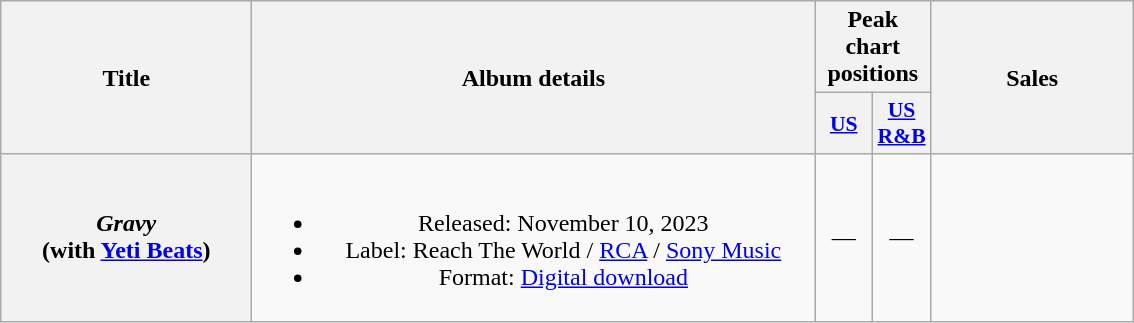<table class="wikitable plainrowheaders" style="text-align:center;">
<tr>
<th scope="col" rowspan="2" style="width:10em;">Title</th>
<th scope="col" rowspan="2" style="width:23em;">Album details</th>
<th scope="col" colspan="2">Peak chart positions</th>
<th scope="col" rowspan="2" style="width:8em;">Sales</th>
</tr>
<tr>
<th scope="col" style="width:2.2em;font-size:90%;"><a href='#'>US</a></th>
<th scope="col" style="width:2.2em;font-size:90%;"><a href='#'>US R&B</a></th>
</tr>
<tr>
<th scope="row"><em>Gravy</em> <br>(with <a href='#'>Yeti Beats</a>) </th>
<td><br><ul><li>Released: November 10, 2023</li><li>Label: Reach The World / <a href='#'>RCA</a> / <a href='#'>Sony Music</a></li><li>Format: <a href='#'>Digital download</a></li></ul></td>
<td>—</td>
<td>—</td>
<td></td>
</tr>
</table>
